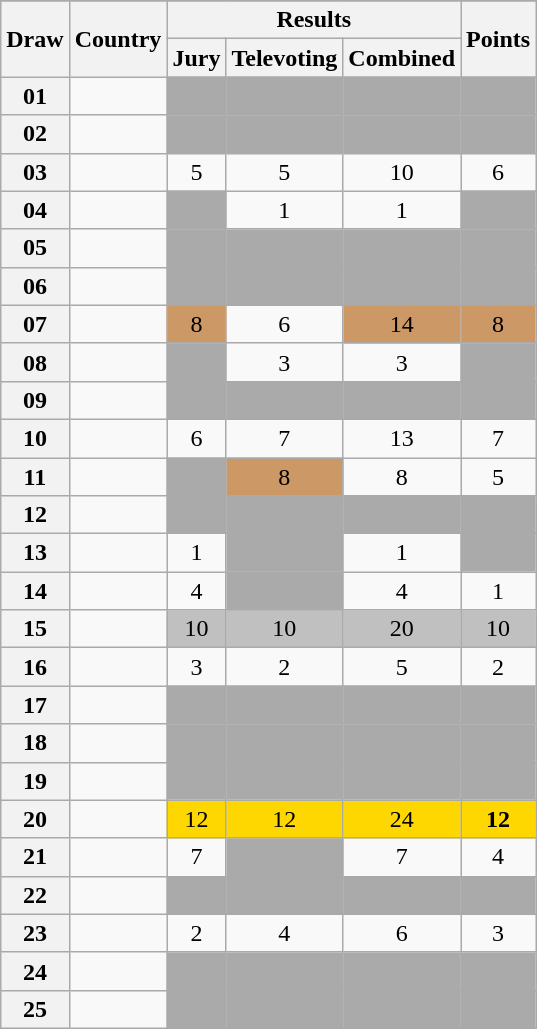<table class="sortable wikitable collapsible plainrowheaders" style="text-align:center">
<tr>
</tr>
<tr>
<th scope="col" rowspan="2">Draw</th>
<th scope="col" rowspan="2">Country</th>
<th scope="col" colspan="3">Results</th>
<th scope="col" rowspan="2">Points</th>
</tr>
<tr>
<th scope="col">Jury</th>
<th scope="col">Televoting</th>
<th scope="col">Combined</th>
</tr>
<tr class="sortbottom">
<th scope="row" style="text-align:center;">01</th>
<td style="text-align:left;"></td>
<td style="background:#AAAAAA;"></td>
<td style="background:#AAAAAA;"></td>
<td style="background:#AAAAAA;"></td>
<td style="background:#AAAAAA;"></td>
</tr>
<tr>
<th scope="row" style="text-align:center;">02</th>
<td style="text-align:left;"></td>
<td style="background:#AAAAAA;"></td>
<td style="background:#AAAAAA;"></td>
<td style="background:#AAAAAA;"></td>
<td style="background:#AAAAAA;"></td>
</tr>
<tr>
<th scope="row" style="text-align:center;">03</th>
<td style="text-align:left;"></td>
<td>5</td>
<td>5</td>
<td>10</td>
<td>6</td>
</tr>
<tr>
<th scope="row" style="text-align:center;">04</th>
<td style="text-align:left;"></td>
<td style="background:#AAAAAA;"></td>
<td>1</td>
<td>1</td>
<td style="background:#AAAAAA;"></td>
</tr>
<tr>
<th scope="row" style="text-align:center;">05</th>
<td style="text-align:left;"></td>
<td style="background:#AAAAAA;"></td>
<td style="background:#AAAAAA;"></td>
<td style="background:#AAAAAA;"></td>
<td style="background:#AAAAAA;"></td>
</tr>
<tr>
<th scope="row" style="text-align:center;">06</th>
<td style="text-align:left;"></td>
<td style="background:#AAAAAA;"></td>
<td style="background:#AAAAAA;"></td>
<td style="background:#AAAAAA;"></td>
<td style="background:#AAAAAA;"></td>
</tr>
<tr>
<th scope="row" style="text-align:center;">07</th>
<td style="text-align:left;"></td>
<td style="background:#CC9966;">8</td>
<td>6</td>
<td style="background:#CC9966;">14</td>
<td style="background:#CC9966;">8</td>
</tr>
<tr>
<th scope="row" style="text-align:center;">08</th>
<td style="text-align:left;"></td>
<td style="background:#AAAAAA;"></td>
<td>3</td>
<td>3</td>
<td style="background:#AAAAAA;"></td>
</tr>
<tr>
<th scope="row" style="text-align:center;">09</th>
<td style="text-align:left;"></td>
<td style="background:#AAAAAA;"></td>
<td style="background:#AAAAAA;"></td>
<td style="background:#AAAAAA;"></td>
<td style="background:#AAAAAA;"></td>
</tr>
<tr>
<th scope="row" style="text-align:center;">10</th>
<td style="text-align:left;"></td>
<td>6</td>
<td>7</td>
<td>13</td>
<td>7</td>
</tr>
<tr>
<th scope="row" style="text-align:center;">11</th>
<td style="text-align:left;"></td>
<td style="background:#AAAAAA;"></td>
<td style="background:#cc9966;">8</td>
<td>8</td>
<td>5</td>
</tr>
<tr>
<th scope="row" style="text-align:center;">12</th>
<td style="text-align:left;"></td>
<td style="background:#AAAAAA;"></td>
<td style="background:#AAAAAA;"></td>
<td style="background:#AAAAAA;"></td>
<td style="background:#AAAAAA;"></td>
</tr>
<tr>
<th scope="row" style="text-align:center;">13</th>
<td style="text-align:left;"></td>
<td>1</td>
<td style="background:#AAAAAA;"></td>
<td>1</td>
<td style="background:#AAAAAA;"></td>
</tr>
<tr>
<th scope="row" style="text-align:center;">14</th>
<td style="text-align:left;"></td>
<td>4</td>
<td style="background:#AAAAAA;"></td>
<td>4</td>
<td>1</td>
</tr>
<tr>
<th scope="row" style="text-align:center;">15</th>
<td style="text-align:left;"></td>
<td style="background:silver;">10</td>
<td style="background:silver;">10</td>
<td style="background:silver;">20</td>
<td style="background:silver;">10</td>
</tr>
<tr>
<th scope="row" style="text-align:center;">16</th>
<td style="text-align:left;"></td>
<td>3</td>
<td>2</td>
<td>5</td>
<td>2</td>
</tr>
<tr>
<th scope="row" style="text-align:center;">17</th>
<td style="text-align:left;"></td>
<td style="background:#AAAAAA;"></td>
<td style="background:#AAAAAA;"></td>
<td style="background:#AAAAAA;"></td>
<td style="background:#AAAAAA;"></td>
</tr>
<tr>
<th scope="row" style="text-align:center;">18</th>
<td style="text-align:left;"></td>
<td style="background:#AAAAAA;"></td>
<td style="background:#AAAAAA;"></td>
<td style="background:#AAAAAA;"></td>
<td style="background:#AAAAAA;"></td>
</tr>
<tr>
<th scope="row" style="text-align:center;">19</th>
<td style="text-align:left;"></td>
<td style="background:#AAAAAA;"></td>
<td style="background:#AAAAAA;"></td>
<td style="background:#AAAAAA;"></td>
<td style="background:#AAAAAA;"></td>
</tr>
<tr>
<th scope="row" style="text-align:center;">20</th>
<td style="text-align:left;"></td>
<td style="background:gold;">12</td>
<td style="background:gold;">12</td>
<td style="background:gold;">24</td>
<td style="background:gold;"><strong>12</strong></td>
</tr>
<tr>
<th scope="row" style="text-align:center;">21</th>
<td style="text-align:left;"></td>
<td>7</td>
<td style="background:#AAAAAA;"></td>
<td>7</td>
<td>4</td>
</tr>
<tr>
<th scope="row" style="text-align:center;">22</th>
<td style="text-align:left;"></td>
<td style="background:#AAAAAA;"></td>
<td style="background:#AAAAAA;"></td>
<td style="background:#AAAAAA;"></td>
<td style="background:#AAAAAA;"></td>
</tr>
<tr>
<th scope="row" style="text-align:center;">23</th>
<td style="text-align:left;"></td>
<td>2</td>
<td>4</td>
<td>6</td>
<td>3</td>
</tr>
<tr>
<th scope="row" style="text-align:center;">24</th>
<td style="text-align:left;"></td>
<td style="background:#AAAAAA;"></td>
<td style="background:#AAAAAA;"></td>
<td style="background:#AAAAAA;"></td>
<td style="background:#AAAAAA;"></td>
</tr>
<tr>
<th scope="row" style="text-align:center;">25</th>
<td style="text-align:left;"></td>
<td style="background:#AAAAAA;"></td>
<td style="background:#AAAAAA;"></td>
<td style="background:#AAAAAA;"></td>
<td style="background:#AAAAAA;"></td>
</tr>
</table>
